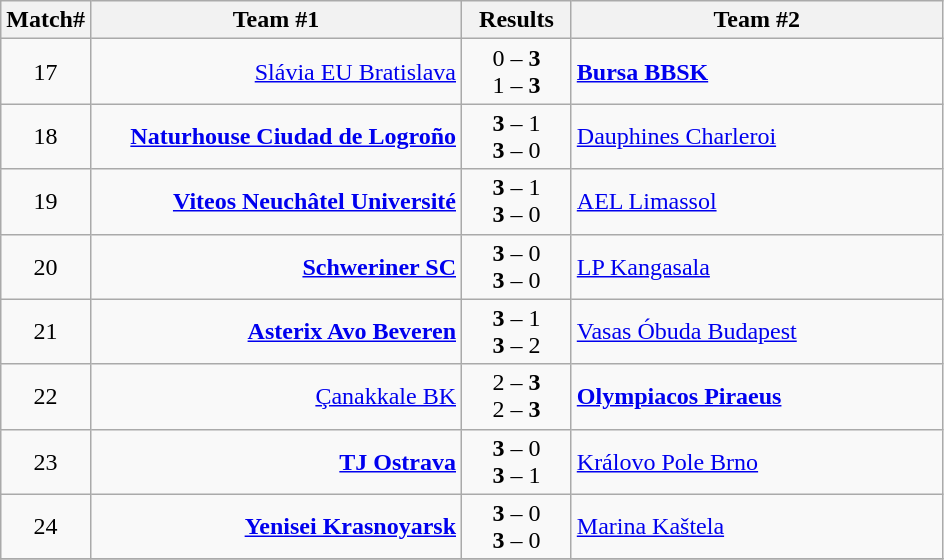<table class="wikitable" style="border-collapse: collapse;">
<tr>
<th>Match#</th>
<th align="right" width="240">Team #1</th>
<th>  Results  </th>
<th align="left" width="240">Team #2</th>
</tr>
<tr>
<td align="center">17</td>
<td align="right"><a href='#'>Slávia EU Bratislava</a> </td>
<td align="center">0 – <strong>3</strong> <br> 1 – <strong>3</strong></td>
<td> <strong><a href='#'>Bursa BBSK</a></strong></td>
</tr>
<tr>
<td align="center">18</td>
<td align="right"><strong><a href='#'>Naturhouse Ciudad de Logroño</a></strong> </td>
<td align="center"><strong>3</strong> – 1 <br> <strong>3</strong> – 0</td>
<td> <a href='#'>Dauphines Charleroi</a></td>
</tr>
<tr>
<td align="center">19</td>
<td align="right"><strong><a href='#'>Viteos Neuchâtel Université</a></strong> </td>
<td align="center"><strong>3</strong> – 1 <br> <strong>3</strong> – 0</td>
<td> <a href='#'>AEL Limassol</a></td>
</tr>
<tr>
<td align="center">20</td>
<td align="right"><strong><a href='#'>Schweriner SC</a></strong> </td>
<td align="center"><strong>3</strong> – 0 <br> <strong>3</strong> – 0</td>
<td> <a href='#'>LP Kangasala</a></td>
</tr>
<tr>
<td align="center">21</td>
<td align="right"><strong><a href='#'>Asterix Avo Beveren</a></strong> </td>
<td align="center"><strong>3</strong> – 1 <br> <strong>3</strong> – 2</td>
<td> <a href='#'>Vasas Óbuda Budapest</a></td>
</tr>
<tr>
<td align="center">22</td>
<td align="right"><a href='#'>Çanakkale BK</a> </td>
<td align="center">2 – <strong>3</strong> <br> 2 – <strong>3</strong></td>
<td> <strong><a href='#'>Olympiacos Piraeus</a></strong></td>
</tr>
<tr>
<td align="center">23</td>
<td align="right"><strong><a href='#'>TJ Ostrava</a></strong> </td>
<td align="center"><strong>3</strong> – 0 <br> <strong>3</strong> – 1</td>
<td> <a href='#'>Královo Pole Brno</a></td>
</tr>
<tr>
<td align="center">24</td>
<td align="right"><strong><a href='#'>Yenisei Krasnoyarsk</a></strong> </td>
<td align="center"><strong>3</strong> – 0 <br> <strong>3</strong> – 0</td>
<td> <a href='#'>Marina Kaštela</a></td>
</tr>
<tr>
</tr>
</table>
